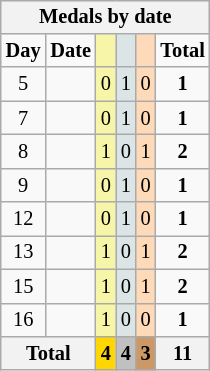<table class="wikitable" style="font-size:85%; float:left;text-align:center">
<tr bgcolor="#efefef">
<th colspan=7>Medals by date</th>
</tr>
<tr align=center>
<td><strong>Day</strong></td>
<td><strong>Date</strong></td>
<td bgcolor=#f7f6a8></td>
<td bgcolor=#dce5e5></td>
<td bgcolor=#ffdab9></td>
<td><strong>Total</strong></td>
</tr>
<tr align=center>
<td>5</td>
<td></td>
<td style="background:#F7F6A8;">0</td>
<td style="background:#DCE5E5;">1</td>
<td style="background:#FFDAB9;">0</td>
<td><strong>1</strong></td>
</tr>
<tr align=center>
<td>7</td>
<td></td>
<td style="background:#F7F6A8;">0</td>
<td style="background:#DCE5E5;">1</td>
<td style="background:#FFDAB9;">0</td>
<td><strong>1</strong></td>
</tr>
<tr align=center>
<td>8</td>
<td></td>
<td style="background:#F7F6A8;">1</td>
<td style="background:#DCE5E5;">0</td>
<td style="background:#FFDAB9;">1</td>
<td><strong>2</strong></td>
</tr>
<tr align=center>
<td>9</td>
<td></td>
<td style="background:#F7F6A8;">0</td>
<td style="background:#DCE5E5;">1</td>
<td style="background:#FFDAB9;">0</td>
<td><strong>1</strong></td>
</tr>
<tr align=center>
<td>12</td>
<td></td>
<td style="background:#F7F6A8;">0</td>
<td style="background:#DCE5E5;">1</td>
<td style="background:#FFDAB9;">0</td>
<td><strong>1</strong></td>
</tr>
<tr align=center>
<td>13</td>
<td></td>
<td style="background:#F7F6A8;">1</td>
<td style="background:#DCE5E5;">0</td>
<td style="background:#FFDAB9;">1</td>
<td><strong>2</strong></td>
</tr>
<tr align=center>
<td>15</td>
<td></td>
<td style="background:#F7F6A8;">1</td>
<td style="background:#DCE5E5;">0</td>
<td style="background:#FFDAB9;">1</td>
<td><strong>2</strong></td>
</tr>
<tr align=center>
<td>16</td>
<td></td>
<td style="background:#F7F6A8;">1</td>
<td style="background:#DCE5E5;">0</td>
<td style="background:#FFDAB9;">0</td>
<td><strong>1</strong></td>
</tr>
<tr align=center>
<th colspan=2><strong>Total</strong></th>
<th style="background:gold;"><strong>4</strong></th>
<th style="background:silver;"><strong>4</strong></th>
<th style="background:#c96;"><strong>3</strong></th>
<th>11</th>
</tr>
</table>
